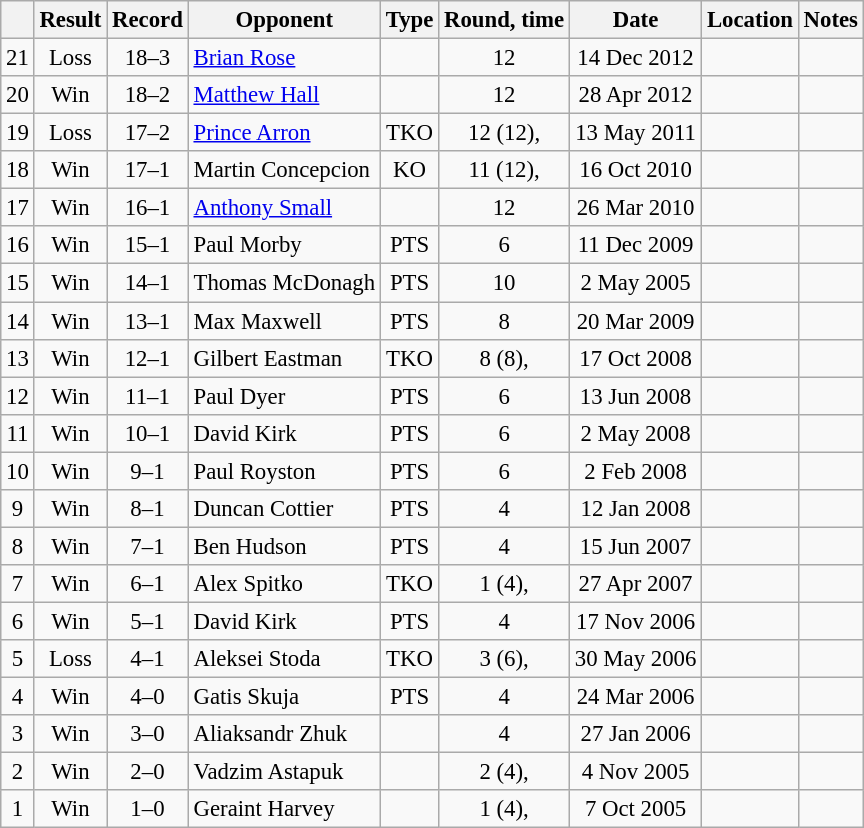<table class="wikitable" style="text-align:center; font-size:95%">
<tr>
<th></th>
<th>Result</th>
<th>Record</th>
<th>Opponent</th>
<th>Type</th>
<th>Round, time</th>
<th>Date</th>
<th>Location</th>
<th>Notes</th>
</tr>
<tr>
<td>21</td>
<td>Loss</td>
<td>18–3</td>
<td style="text-align:left;"> <a href='#'>Brian Rose</a></td>
<td></td>
<td>12</td>
<td>14 Dec 2012</td>
<td style="text-align:left;"> </td>
<td style="text-align:left;"></td>
</tr>
<tr>
<td>20</td>
<td>Win</td>
<td>18–2</td>
<td style="text-align:left;"> <a href='#'>Matthew Hall</a></td>
<td></td>
<td>12</td>
<td>28 Apr 2012</td>
<td style="text-align:left;"> </td>
<td></td>
</tr>
<tr>
<td>19</td>
<td>Loss</td>
<td>17–2</td>
<td style="text-align:left;"> <a href='#'>Prince Arron</a></td>
<td>TKO</td>
<td>12 (12), </td>
<td>13 May 2011</td>
<td style="text-align:left;"> </td>
<td style="text-align:left;"></td>
</tr>
<tr>
<td>18</td>
<td>Win</td>
<td>17–1</td>
<td style="text-align:left;"> Martin Concepcion</td>
<td>KO</td>
<td>11 (12), </td>
<td>16 Oct 2010</td>
<td style="text-align:left;"> </td>
<td style="text-align:left;"></td>
</tr>
<tr>
<td>17</td>
<td>Win</td>
<td>16–1</td>
<td style="text-align:left;"> <a href='#'>Anthony Small</a></td>
<td></td>
<td>12</td>
<td>26 Mar 2010</td>
<td style="text-align:left;"> </td>
<td style="text-align:left;"></td>
</tr>
<tr>
<td>16</td>
<td>Win</td>
<td>15–1</td>
<td style="text-align:left;"> Paul Morby</td>
<td>PTS</td>
<td>6</td>
<td>11 Dec 2009</td>
<td style="text-align:left;"> </td>
<td></td>
</tr>
<tr>
<td>15</td>
<td>Win</td>
<td>14–1</td>
<td style="text-align:left;"> Thomas McDonagh</td>
<td>PTS</td>
<td>10</td>
<td>2 May 2005</td>
<td style="text-align:left;"> </td>
<td></td>
</tr>
<tr>
<td>14</td>
<td>Win</td>
<td>13–1</td>
<td style="text-align:left;"> Max Maxwell</td>
<td>PTS</td>
<td>8</td>
<td>20 Mar 2009</td>
<td style="text-align:left;"> </td>
<td></td>
</tr>
<tr>
<td>13</td>
<td>Win</td>
<td>12–1</td>
<td style="text-align:left;"> Gilbert Eastman</td>
<td>TKO</td>
<td>8 (8), </td>
<td>17 Oct 2008</td>
<td style="text-align:left;"> </td>
<td></td>
</tr>
<tr>
<td>12</td>
<td>Win</td>
<td>11–1</td>
<td style="text-align:left;"> Paul Dyer</td>
<td>PTS</td>
<td>6</td>
<td>13 Jun 2008</td>
<td style="text-align:left;"> </td>
<td></td>
</tr>
<tr>
<td>11</td>
<td>Win</td>
<td>10–1</td>
<td style="text-align:left;"> David Kirk</td>
<td>PTS</td>
<td>6</td>
<td>2 May 2008</td>
<td style="text-align:left;"> </td>
<td></td>
</tr>
<tr>
<td>10</td>
<td>Win</td>
<td>9–1</td>
<td style="text-align:left;"> Paul Royston</td>
<td>PTS</td>
<td>6</td>
<td>2 Feb 2008</td>
<td style="text-align:left;"> </td>
<td></td>
</tr>
<tr>
<td>9</td>
<td>Win</td>
<td>8–1</td>
<td style="text-align:left;"> Duncan Cottier</td>
<td>PTS</td>
<td>4</td>
<td>12 Jan 2008</td>
<td style="text-align:left;"> </td>
<td></td>
</tr>
<tr>
<td>8</td>
<td>Win</td>
<td>7–1</td>
<td style="text-align:left;"> Ben Hudson</td>
<td>PTS</td>
<td>4</td>
<td>15 Jun 2007</td>
<td style="text-align:left;"> </td>
<td></td>
</tr>
<tr>
<td>7</td>
<td>Win</td>
<td>6–1</td>
<td style="text-align:left;"> Alex Spitko</td>
<td>TKO</td>
<td>1 (4), </td>
<td>27 Apr 2007</td>
<td style="text-align:left;"> </td>
<td></td>
</tr>
<tr>
<td>6</td>
<td>Win</td>
<td>5–1</td>
<td style="text-align:left;"> David Kirk</td>
<td>PTS</td>
<td>4</td>
<td>17 Nov 2006</td>
<td style="text-align:left;"> </td>
<td></td>
</tr>
<tr>
<td>5</td>
<td>Loss</td>
<td>4–1</td>
<td style="text-align:left;"> Aleksei Stoda</td>
<td>TKO</td>
<td>3 (6), </td>
<td>30 May 2006</td>
<td style="text-align:left;"> </td>
<td></td>
</tr>
<tr>
<td>4</td>
<td>Win</td>
<td>4–0</td>
<td style="text-align:left;"> Gatis Skuja</td>
<td>PTS</td>
<td>4</td>
<td>24 Mar 2006</td>
<td style="text-align:left;"> </td>
<td></td>
</tr>
<tr>
<td>3</td>
<td>Win</td>
<td>3–0</td>
<td style="text-align:left;"> Aliaksandr Zhuk</td>
<td></td>
<td>4</td>
<td>27 Jan 2006</td>
<td style="text-align:left;"> </td>
<td></td>
</tr>
<tr>
<td>2</td>
<td>Win</td>
<td>2–0</td>
<td style="text-align:left;"> Vadzim Astapuk</td>
<td></td>
<td>2 (4), </td>
<td>4 Nov 2005</td>
<td style="text-align:left;"> </td>
<td></td>
</tr>
<tr>
<td>1</td>
<td>Win</td>
<td>1–0</td>
<td style="text-align:left;"> Geraint Harvey</td>
<td></td>
<td>1 (4), </td>
<td>7 Oct 2005</td>
<td style="text-align:left;"> </td>
<td></td>
</tr>
</table>
